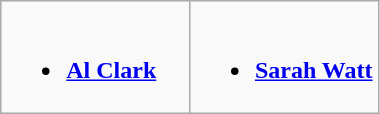<table class="wikitable">
<tr>
<td width="50%" valign="top"><br><ul><li><strong><a href='#'>Al Clark</a></strong></li></ul></td>
<td width="50%" valign="top"><br><ul><li><strong><a href='#'>Sarah Watt</a></strong></li></ul></td>
</tr>
</table>
